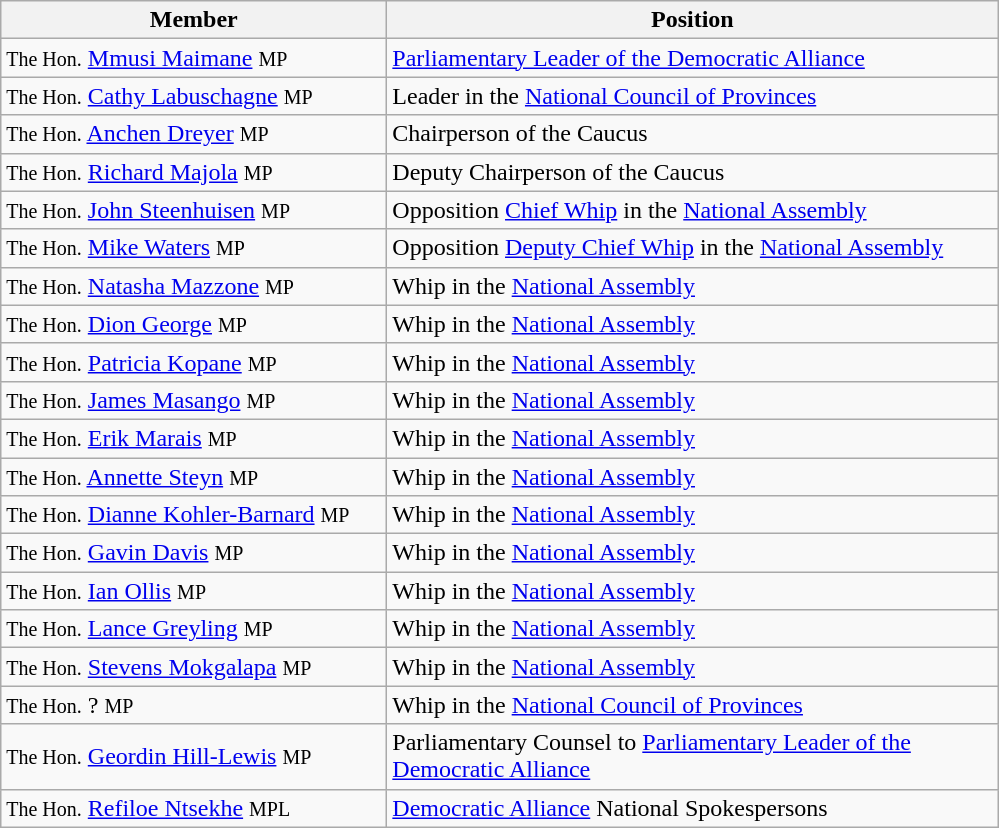<table class="wikitable">
<tr>
<th width=250>Member</th>
<th width=400>Position</th>
</tr>
<tr>
<td><small>The Hon.</small> <a href='#'>Mmusi Maimane</a> <small>MP</small></td>
<td><a href='#'>Parliamentary Leader of the Democratic Alliance</a></td>
</tr>
<tr>
<td><small>The Hon.</small> <a href='#'>Cathy Labuschagne</a> <small>MP</small></td>
<td>Leader in the <a href='#'>National Council of Provinces</a></td>
</tr>
<tr>
<td><small>The Hon.</small> <a href='#'>Anchen Dreyer</a> <small>MP</small></td>
<td>Chairperson of the Caucus</td>
</tr>
<tr>
<td><small>The Hon.</small> <a href='#'>Richard Majola</a> <small>MP</small></td>
<td>Deputy Chairperson of the Caucus</td>
</tr>
<tr>
<td><small>The Hon.</small> <a href='#'>John Steenhuisen</a> <small>MP</small></td>
<td>Opposition <a href='#'>Chief Whip</a> in the <a href='#'>National Assembly</a></td>
</tr>
<tr>
<td><small>The Hon.</small> <a href='#'>Mike Waters</a> <small>MP</small></td>
<td>Opposition <a href='#'>Deputy Chief Whip</a> in the <a href='#'>National Assembly</a></td>
</tr>
<tr>
<td><small>The Hon.</small> <a href='#'>Natasha Mazzone</a> <small>MP</small></td>
<td>Whip in the <a href='#'>National Assembly</a></td>
</tr>
<tr>
<td><small>The Hon.</small> <a href='#'>Dion George</a> <small>MP</small></td>
<td>Whip in the <a href='#'>National Assembly</a></td>
</tr>
<tr>
<td><small>The Hon.</small> <a href='#'>Patricia Kopane</a> <small>MP</small></td>
<td>Whip in the <a href='#'>National Assembly</a></td>
</tr>
<tr>
<td><small>The Hon.</small> <a href='#'>James Masango</a> <small>MP</small></td>
<td>Whip in the <a href='#'>National Assembly</a></td>
</tr>
<tr>
<td><small>The Hon.</small> <a href='#'>Erik Marais</a> <small>MP</small></td>
<td>Whip in the <a href='#'>National Assembly</a></td>
</tr>
<tr>
<td><small>The Hon.</small> <a href='#'>Annette Steyn</a> <small>MP</small></td>
<td>Whip in the <a href='#'>National Assembly</a></td>
</tr>
<tr>
<td><small>The Hon.</small> <a href='#'>Dianne Kohler-Barnard</a> <small>MP</small></td>
<td>Whip in the <a href='#'>National Assembly</a></td>
</tr>
<tr>
<td><small>The Hon.</small> <a href='#'>Gavin Davis</a> <small>MP</small></td>
<td>Whip in the <a href='#'>National Assembly</a></td>
</tr>
<tr>
<td><small>The Hon.</small> <a href='#'>Ian Ollis</a> <small>MP</small></td>
<td>Whip in the <a href='#'>National Assembly</a></td>
</tr>
<tr>
<td><small>The Hon.</small> <a href='#'>Lance Greyling</a> <small>MP</small></td>
<td>Whip in the <a href='#'>National Assembly</a></td>
</tr>
<tr>
<td><small>The Hon.</small> <a href='#'>Stevens Mokgalapa</a> <small>MP</small></td>
<td>Whip in the <a href='#'>National Assembly</a></td>
</tr>
<tr>
<td><small>The Hon.</small> ? <small>MP</small></td>
<td>Whip in the <a href='#'>National Council of Provinces</a></td>
</tr>
<tr>
<td><small>The Hon.</small> <a href='#'>Geordin Hill-Lewis</a> <small>MP</small></td>
<td>Parliamentary Counsel to <a href='#'>Parliamentary Leader of the Democratic Alliance</a></td>
</tr>
<tr>
<td><small>The Hon.</small> <a href='#'>Refiloe Ntsekhe</a> <small>MPL</small></td>
<td><a href='#'>Democratic Alliance</a> National Spokespersons</td>
</tr>
</table>
